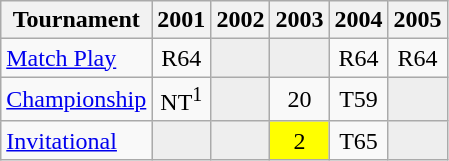<table class="wikitable" style="text-align:center;">
<tr>
<th>Tournament</th>
<th>2001</th>
<th>2002</th>
<th>2003</th>
<th>2004</th>
<th>2005</th>
</tr>
<tr>
<td align="left"><a href='#'>Match Play</a></td>
<td>R64</td>
<td style="background:#eeeeee;"></td>
<td style="background:#eeeeee;"></td>
<td>R64</td>
<td>R64</td>
</tr>
<tr>
<td align="left"><a href='#'>Championship</a></td>
<td>NT<sup>1</sup></td>
<td style="background:#eeeeee;"></td>
<td>20</td>
<td>T59</td>
<td style="background:#eeeeee;"></td>
</tr>
<tr>
<td align="left"><a href='#'>Invitational</a></td>
<td style="background:#eeeeee;"></td>
<td style="background:#eeeeee;"></td>
<td style="background:yellow;">2</td>
<td>T65</td>
<td style="background:#eeeeee;"></td>
</tr>
</table>
